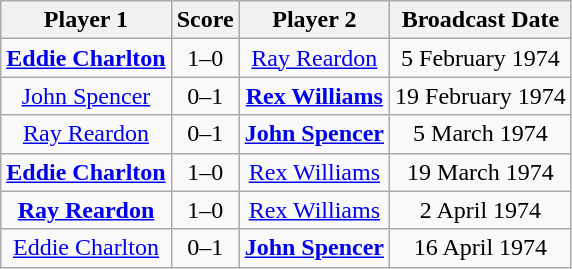<table class="wikitable" style="text-align: center">
<tr>
<th>Player 1</th>
<th>Score</th>
<th>Player 2</th>
<th>Broadcast Date</th>
</tr>
<tr>
<td> <strong><a href='#'>Eddie Charlton</a></strong></td>
<td>1–0</td>
<td> <a href='#'>Ray Reardon</a></td>
<td>5 February 1974</td>
</tr>
<tr>
<td> <a href='#'>John Spencer</a></td>
<td>0–1</td>
<td> <strong><a href='#'>Rex Williams</a></strong></td>
<td>19 February 1974</td>
</tr>
<tr>
<td> <a href='#'>Ray Reardon</a></td>
<td>0–1</td>
<td> <strong><a href='#'>John Spencer</a></strong></td>
<td>5 March 1974</td>
</tr>
<tr>
<td> <strong><a href='#'>Eddie Charlton</a></strong></td>
<td>1–0</td>
<td> <a href='#'>Rex Williams</a></td>
<td>19 March 1974</td>
</tr>
<tr>
<td> <strong><a href='#'>Ray Reardon</a></strong></td>
<td>1–0</td>
<td> <a href='#'>Rex Williams</a></td>
<td>2 April 1974</td>
</tr>
<tr>
<td> <a href='#'>Eddie Charlton</a></td>
<td>0–1</td>
<td> <strong><a href='#'>John Spencer</a></strong></td>
<td>16 April 1974</td>
</tr>
</table>
